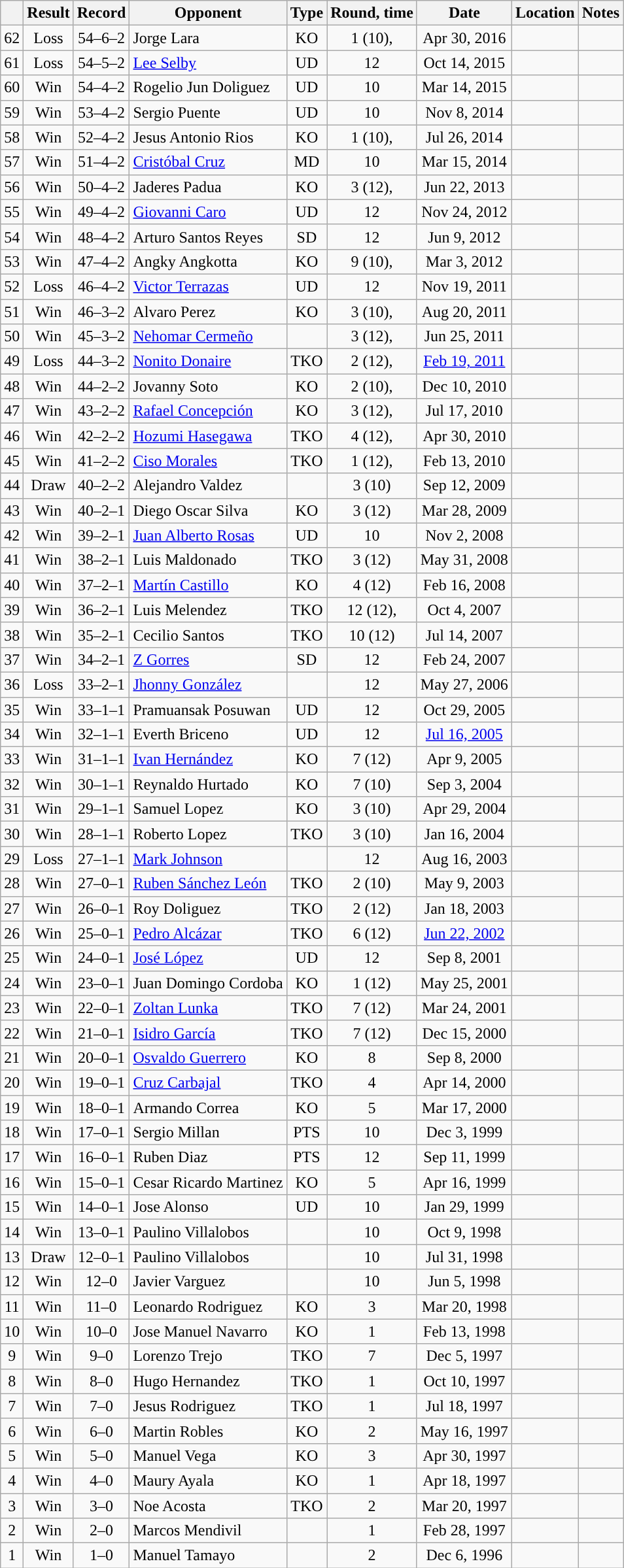<table class="wikitable" style="text-align:center">
<tr>
<th></th>
<th>Result</th>
<th>Record</th>
<th>Opponent</th>
<th>Type</th>
<th>Round, time</th>
<th>Date</th>
<th>Location</th>
<th>Notes</th>
</tr>
<tr>
<td>62</td>
<td>Loss</td>
<td>54–6–2</td>
<td style="text-align:left;">Jorge Lara</td>
<td>KO</td>
<td>1 (10), </td>
<td>Apr 30, 2016</td>
<td style="text-align:left;"></td>
<td></td>
</tr>
<tr>
<td>61</td>
<td>Loss</td>
<td>54–5–2</td>
<td style="text-align:left;"><a href='#'>Lee Selby</a></td>
<td>UD</td>
<td>12</td>
<td>Oct 14, 2015</td>
<td style="text-align:left;"></td>
<td style="text-align:left;"></td>
</tr>
<tr>
<td>60</td>
<td>Win</td>
<td>54–4–2</td>
<td style="text-align:left;">Rogelio Jun Doliguez</td>
<td>UD</td>
<td>10</td>
<td>Mar 14, 2015</td>
<td style="text-align:left;"></td>
<td></td>
</tr>
<tr>
<td>59</td>
<td>Win</td>
<td>53–4–2</td>
<td style="text-align:left;">Sergio Puente</td>
<td>UD</td>
<td>10</td>
<td>Nov 8, 2014</td>
<td style="text-align:left;"></td>
<td></td>
</tr>
<tr>
<td>58</td>
<td>Win</td>
<td>52–4–2</td>
<td style="text-align:left;">Jesus Antonio Rios</td>
<td>KO</td>
<td>1 (10), </td>
<td>Jul 26, 2014</td>
<td style="text-align:left;"></td>
<td></td>
</tr>
<tr>
<td>57</td>
<td>Win</td>
<td>51–4–2</td>
<td style="text-align:left;"><a href='#'>Cristóbal Cruz</a></td>
<td>MD</td>
<td>10</td>
<td>Mar 15, 2014</td>
<td style="text-align:left;"></td>
<td></td>
</tr>
<tr>
<td>56</td>
<td>Win</td>
<td>50–4–2</td>
<td style="text-align:left;">Jaderes Padua</td>
<td>KO</td>
<td>3 (12), </td>
<td>Jun 22, 2013</td>
<td style="text-align:left;"></td>
<td style="text-align:left;"></td>
</tr>
<tr>
<td>55</td>
<td>Win</td>
<td>49–4–2</td>
<td style="text-align:left;"><a href='#'>Giovanni Caro</a></td>
<td>UD</td>
<td>12</td>
<td>Nov 24, 2012</td>
<td style="text-align:left;"></td>
<td style="text-align:left;"></td>
</tr>
<tr>
<td>54</td>
<td>Win</td>
<td>48–4–2</td>
<td style="text-align:left;">Arturo Santos Reyes</td>
<td>SD</td>
<td>12</td>
<td>Jun 9, 2012</td>
<td style="text-align:left;"></td>
<td></td>
</tr>
<tr>
<td>53</td>
<td>Win</td>
<td>47–4–2</td>
<td style="text-align:left;">Angky Angkotta</td>
<td>KO</td>
<td>9 (10), </td>
<td>Mar 3, 2012</td>
<td style="text-align:left;"></td>
<td></td>
</tr>
<tr>
<td>52</td>
<td>Loss</td>
<td>46–4–2</td>
<td style="text-align:left;"><a href='#'>Victor Terrazas</a></td>
<td>UD</td>
<td>12</td>
<td>Nov 19, 2011</td>
<td style="text-align:left;"></td>
<td style="text-align:left;"></td>
</tr>
<tr>
<td>51</td>
<td>Win</td>
<td>46–3–2</td>
<td style="text-align:left;">Alvaro Perez</td>
<td>KO</td>
<td>3 (10), </td>
<td>Aug 20, 2011</td>
<td style="text-align:left;"></td>
<td></td>
</tr>
<tr>
<td>50</td>
<td>Win</td>
<td>45–3–2</td>
<td style="text-align:left;"><a href='#'>Nehomar Cermeño</a></td>
<td></td>
<td>3 (12), </td>
<td>Jun 25, 2011</td>
<td style="text-align:left;"></td>
<td></td>
</tr>
<tr>
<td>49</td>
<td>Loss</td>
<td>44–3–2</td>
<td style="text-align:left;"><a href='#'>Nonito Donaire</a></td>
<td>TKO</td>
<td>2 (12), </td>
<td><a href='#'>Feb 19, 2011</a></td>
<td style="text-align:left;"></td>
<td style="text-align:left;"></td>
</tr>
<tr>
<td>48</td>
<td>Win</td>
<td>44–2–2</td>
<td style="text-align:left;">Jovanny Soto</td>
<td>KO</td>
<td>2 (10), </td>
<td>Dec 10, 2010</td>
<td style="text-align:left;"></td>
<td></td>
</tr>
<tr>
<td>47</td>
<td>Win</td>
<td>43–2–2</td>
<td style="text-align:left;"><a href='#'>Rafael Concepción</a></td>
<td>KO</td>
<td>3 (12), </td>
<td>Jul 17, 2010</td>
<td style="text-align:left;"></td>
<td style="text-align:left;"></td>
</tr>
<tr>
<td>46</td>
<td>Win</td>
<td>42–2–2</td>
<td style="text-align:left;"><a href='#'>Hozumi Hasegawa</a></td>
<td>TKO</td>
<td>4 (12), </td>
<td>Apr 30, 2010</td>
<td style="text-align:left;"></td>
<td style="text-align:left;"></td>
</tr>
<tr>
<td>45</td>
<td>Win</td>
<td>41–2–2</td>
<td style="text-align:left;"><a href='#'>Ciso Morales</a></td>
<td>TKO</td>
<td>1 (12), </td>
<td>Feb 13, 2010</td>
<td style="text-align:left;"></td>
<td style="text-align:left;"></td>
</tr>
<tr>
<td>44</td>
<td>Draw</td>
<td>40–2–2</td>
<td style="text-align:left;">Alejandro Valdez</td>
<td></td>
<td>3 (10)</td>
<td>Sep 12, 2009</td>
<td style="text-align:left;"></td>
<td></td>
</tr>
<tr>
<td>43</td>
<td>Win</td>
<td>40–2–1</td>
<td style="text-align:left;">Diego Oscar Silva</td>
<td>KO</td>
<td>3 (12) </td>
<td>Mar 28, 2009</td>
<td style="text-align:left;"></td>
<td style="text-align:left;"></td>
</tr>
<tr>
<td>42</td>
<td>Win</td>
<td>39–2–1</td>
<td style="text-align:left;"><a href='#'>Juan Alberto Rosas</a></td>
<td>UD</td>
<td>10</td>
<td>Nov 2, 2008</td>
<td style="text-align:left;"></td>
<td></td>
</tr>
<tr>
<td>41</td>
<td>Win</td>
<td>38–2–1</td>
<td style="text-align:left;">Luis Maldonado</td>
<td>TKO</td>
<td>3 (12) </td>
<td>May 31, 2008</td>
<td style="text-align:left;"></td>
<td style="text-align:left;"></td>
</tr>
<tr>
<td>40</td>
<td>Win</td>
<td>37–2–1</td>
<td style="text-align:left;"><a href='#'>Martín Castillo</a></td>
<td>KO</td>
<td>4 (12) </td>
<td>Feb 16, 2008</td>
<td style="text-align:left;"></td>
<td style="text-align:left;"></td>
</tr>
<tr>
<td>39</td>
<td>Win</td>
<td>36–2–1</td>
<td style="text-align:left;">Luis Melendez</td>
<td>TKO</td>
<td>12 (12), </td>
<td>Oct 4, 2007</td>
<td style="text-align:left;"></td>
<td style="text-align:left;"></td>
</tr>
<tr>
<td>38</td>
<td>Win</td>
<td>35–2–1</td>
<td style="text-align:left;">Cecilio Santos</td>
<td>TKO</td>
<td>10 (12) </td>
<td>Jul 14, 2007</td>
<td style="text-align:left;"></td>
<td style="text-align:left;"></td>
</tr>
<tr>
<td>37</td>
<td>Win</td>
<td>34–2–1</td>
<td style="text-align:left;"><a href='#'>Z Gorres</a></td>
<td>SD</td>
<td>12</td>
<td>Feb 24, 2007</td>
<td style="text-align:left;"></td>
<td style="text-align:left;"></td>
</tr>
<tr>
<td>36</td>
<td>Loss</td>
<td>33–2–1</td>
<td style="text-align:left;"><a href='#'>Jhonny González</a></td>
<td></td>
<td>12</td>
<td>May 27, 2006</td>
<td style="text-align:left;"></td>
<td style="text-align:left;"></td>
</tr>
<tr>
<td>35</td>
<td>Win</td>
<td>33–1–1</td>
<td style="text-align:left;">Pramuansak Posuwan</td>
<td>UD</td>
<td>12</td>
<td>Oct 29, 2005</td>
<td style="text-align:left;"></td>
<td style="text-align:left;"></td>
</tr>
<tr>
<td>34</td>
<td>Win</td>
<td>32–1–1</td>
<td style="text-align:left;">Everth Briceno</td>
<td>UD</td>
<td>12</td>
<td><a href='#'>Jul 16, 2005</a></td>
<td style="text-align:left;"></td>
<td style="text-align:left;"></td>
</tr>
<tr>
<td>33</td>
<td>Win</td>
<td>31–1–1</td>
<td style="text-align:left;"><a href='#'>Ivan Hernández</a></td>
<td>KO</td>
<td>7 (12) </td>
<td>Apr 9, 2005</td>
<td style="text-align:left;"></td>
<td style="text-align:left;"></td>
</tr>
<tr>
<td>32</td>
<td>Win</td>
<td>30–1–1</td>
<td style="text-align:left;">Reynaldo Hurtado</td>
<td>KO</td>
<td>7 (10) </td>
<td>Sep 3, 2004</td>
<td style="text-align:left;"></td>
<td></td>
</tr>
<tr>
<td>31</td>
<td>Win</td>
<td>29–1–1</td>
<td style="text-align:left;">Samuel Lopez</td>
<td>KO</td>
<td>3 (10) </td>
<td>Apr 29, 2004</td>
<td style="text-align:left;"></td>
<td></td>
</tr>
<tr>
<td>30</td>
<td>Win</td>
<td>28–1–1</td>
<td style="text-align:left;">Roberto Lopez</td>
<td>TKO</td>
<td>3 (10) </td>
<td>Jan 16, 2004</td>
<td style="text-align:left;"></td>
<td></td>
</tr>
<tr>
<td>29</td>
<td>Loss</td>
<td>27–1–1</td>
<td style="text-align:left;"><a href='#'>Mark Johnson</a></td>
<td></td>
<td>12</td>
<td>Aug 16, 2003</td>
<td style="text-align:left;"></td>
<td style="text-align:left;"></td>
</tr>
<tr>
<td>28</td>
<td>Win</td>
<td>27–0–1</td>
<td style="text-align:left;"><a href='#'>Ruben Sánchez León</a></td>
<td>TKO</td>
<td>2 (10) </td>
<td>May 9, 2003</td>
<td style="text-align:left;"></td>
<td></td>
</tr>
<tr>
<td>27</td>
<td>Win</td>
<td>26–0–1</td>
<td style="text-align:left;">Roy Doliguez</td>
<td>TKO</td>
<td>2 (12)</td>
<td>Jan 18, 2003</td>
<td style="text-align:left;"></td>
<td style="text-align:left;"></td>
</tr>
<tr>
<td>26</td>
<td>Win</td>
<td>25–0–1</td>
<td style="text-align:left;"><a href='#'>Pedro Alcázar</a></td>
<td>TKO</td>
<td>6 (12) </td>
<td><a href='#'>Jun 22, 2002</a></td>
<td style="text-align:left;"></td>
<td style="text-align:left;"></td>
</tr>
<tr>
<td>25</td>
<td>Win</td>
<td>24–0–1</td>
<td style="text-align:left;"><a href='#'>José López</a></td>
<td>UD</td>
<td>12</td>
<td>Sep 8, 2001</td>
<td style="text-align:left;"></td>
<td style="text-align:left;"></td>
</tr>
<tr>
<td>24</td>
<td>Win</td>
<td>23–0–1</td>
<td style="text-align:left;">Juan Domingo Cordoba</td>
<td>KO</td>
<td>1 (12) </td>
<td>May 25, 2001</td>
<td style="text-align:left;"></td>
<td style="text-align:left;"></td>
</tr>
<tr>
<td>23</td>
<td>Win</td>
<td>22–0–1</td>
<td style="text-align:left;"><a href='#'>Zoltan Lunka</a></td>
<td>TKO</td>
<td>7 (12) </td>
<td>Mar 24, 2001</td>
<td style="text-align:left;"></td>
<td style="text-align:left;"></td>
</tr>
<tr>
<td>22</td>
<td>Win</td>
<td>21–0–1</td>
<td style="text-align:left;"><a href='#'>Isidro García</a></td>
<td>TKO</td>
<td>7 (12) </td>
<td>Dec 15, 2000</td>
<td style="text-align:left;"></td>
<td style="text-align:left;"></td>
</tr>
<tr>
<td>21</td>
<td>Win</td>
<td>20–0–1</td>
<td style="text-align:left;"><a href='#'>Osvaldo Guerrero</a></td>
<td>KO</td>
<td>8</td>
<td>Sep 8, 2000</td>
<td style="text-align:left;"></td>
<td></td>
</tr>
<tr>
<td>20</td>
<td>Win</td>
<td>19–0–1</td>
<td style="text-align:left;"><a href='#'>Cruz Carbajal</a></td>
<td>TKO</td>
<td>4</td>
<td>Apr 14, 2000</td>
<td style="text-align:left;"></td>
<td></td>
</tr>
<tr>
<td>19</td>
<td>Win</td>
<td>18–0–1</td>
<td style="text-align:left;">Armando Correa</td>
<td>KO</td>
<td>5</td>
<td>Mar 17, 2000</td>
<td style="text-align:left;"></td>
<td></td>
</tr>
<tr>
<td>18</td>
<td>Win</td>
<td>17–0–1</td>
<td style="text-align:left;">Sergio Millan</td>
<td>PTS</td>
<td>10</td>
<td>Dec 3, 1999</td>
<td style="text-align:left;"></td>
<td></td>
</tr>
<tr>
<td>17</td>
<td>Win</td>
<td>16–0–1</td>
<td style="text-align:left;">Ruben Diaz</td>
<td>PTS</td>
<td>12</td>
<td>Sep 11, 1999</td>
<td style="text-align:left;"></td>
<td style="text-align:left;"></td>
</tr>
<tr>
<td>16</td>
<td>Win</td>
<td>15–0–1</td>
<td style="text-align:left;">Cesar Ricardo Martinez</td>
<td>KO</td>
<td>5</td>
<td>Apr 16, 1999</td>
<td style="text-align:left;"></td>
<td></td>
</tr>
<tr>
<td>15</td>
<td>Win</td>
<td>14–0–1</td>
<td style="text-align:left;">Jose Alonso</td>
<td>UD</td>
<td>10</td>
<td>Jan 29, 1999</td>
<td style="text-align:left;"></td>
<td></td>
</tr>
<tr>
<td>14</td>
<td>Win</td>
<td>13–0–1</td>
<td style="text-align:left;">Paulino Villalobos</td>
<td></td>
<td>10</td>
<td>Oct 9, 1998</td>
<td style="text-align:left;"></td>
<td></td>
</tr>
<tr>
<td>13</td>
<td>Draw</td>
<td>12–0–1</td>
<td style="text-align:left;">Paulino Villalobos</td>
<td></td>
<td>10</td>
<td>Jul 31, 1998</td>
<td style="text-align:left;"></td>
<td></td>
</tr>
<tr>
<td>12</td>
<td>Win</td>
<td>12–0</td>
<td style="text-align:left;">Javier Varguez</td>
<td></td>
<td>10</td>
<td>Jun 5, 1998</td>
<td style="text-align:left;"></td>
<td></td>
</tr>
<tr>
<td>11</td>
<td>Win</td>
<td>11–0</td>
<td style="text-align:left;">Leonardo Rodriguez</td>
<td>KO</td>
<td>3</td>
<td>Mar 20, 1998</td>
<td style="text-align:left;"></td>
<td></td>
</tr>
<tr>
<td>10</td>
<td>Win</td>
<td>10–0</td>
<td style="text-align:left;">Jose Manuel Navarro</td>
<td>KO</td>
<td>1</td>
<td>Feb 13, 1998</td>
<td style="text-align:left;"></td>
<td></td>
</tr>
<tr>
<td>9</td>
<td>Win</td>
<td>9–0</td>
<td style="text-align:left;">Lorenzo Trejo</td>
<td>TKO</td>
<td>7</td>
<td>Dec 5, 1997</td>
<td style="text-align:left;"></td>
<td></td>
</tr>
<tr>
<td>8</td>
<td>Win</td>
<td>8–0</td>
<td style="text-align:left;">Hugo Hernandez</td>
<td>TKO</td>
<td>1</td>
<td>Oct 10, 1997</td>
<td style="text-align:left;"></td>
<td></td>
</tr>
<tr>
<td>7</td>
<td>Win</td>
<td>7–0</td>
<td style="text-align:left;">Jesus Rodriguez</td>
<td>TKO</td>
<td>1</td>
<td>Jul 18, 1997</td>
<td style="text-align:left;"></td>
<td></td>
</tr>
<tr>
<td>6</td>
<td>Win</td>
<td>6–0</td>
<td style="text-align:left;">Martin Robles</td>
<td>KO</td>
<td>2</td>
<td>May 16, 1997</td>
<td style="text-align:left;"></td>
<td></td>
</tr>
<tr>
<td>5</td>
<td>Win</td>
<td>5–0</td>
<td style="text-align:left;">Manuel Vega</td>
<td>KO</td>
<td>3</td>
<td>Apr 30, 1997</td>
<td style="text-align:left;"></td>
<td></td>
</tr>
<tr>
<td>4</td>
<td>Win</td>
<td>4–0</td>
<td style="text-align:left;">Maury Ayala</td>
<td>KO</td>
<td>1</td>
<td>Apr 18, 1997</td>
<td style="text-align:left;"></td>
<td></td>
</tr>
<tr>
<td>3</td>
<td>Win</td>
<td>3–0</td>
<td style="text-align:left;">Noe Acosta</td>
<td>TKO</td>
<td>2</td>
<td>Mar 20, 1997</td>
<td style="text-align:left;"></td>
<td></td>
</tr>
<tr>
<td>2</td>
<td>Win</td>
<td>2–0</td>
<td style="text-align:left;">Marcos Mendivil</td>
<td></td>
<td>1</td>
<td>Feb 28, 1997</td>
<td style="text-align:left;"></td>
<td></td>
</tr>
<tr>
<td>1</td>
<td>Win</td>
<td>1–0</td>
<td style="text-align:left;">Manuel Tamayo</td>
<td></td>
<td>2</td>
<td>Dec 6, 1996</td>
<td style="text-align:left;"></td>
<td style="text-align:left;"></td>
</tr>
</table>
